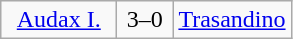<table class="wikitable" style="text-align:center">
<tr>
<td width="70"><a href='#'>Audax I.</a></td>
<td width="30">3–0</td>
<td width="70"><a href='#'>Trasandino</a></td>
</tr>
</table>
